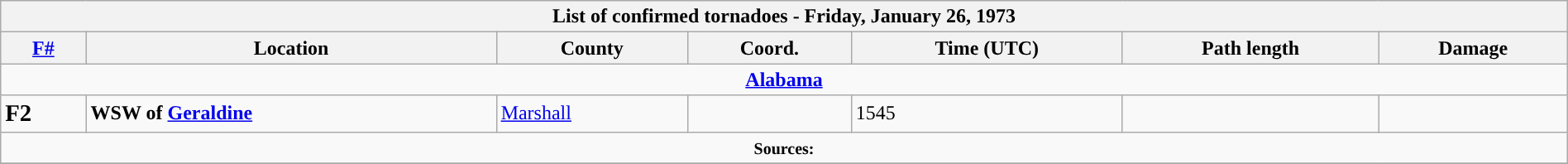<table class="wikitable collapsible" width="100%">
<tr>
<th colspan="7">List of confirmed tornadoes - Friday, January 26, 1973</th>
</tr>
<tr>
<th><a href='#'>F#</a></th>
<th>Location</th>
<th>County</th>
<th>Coord.</th>
<th>Time (UTC)</th>
<th>Path length</th>
<th>Damage</th>
</tr>
<tr>
<td colspan="7" align=center><strong><a href='#'>Alabama</a></strong></td>
</tr>
<tr>
<td><big><strong>F2</strong></big></td>
<td><strong>WSW of <a href='#'>Geraldine</a></strong></td>
<td><a href='#'>Marshall</a></td>
<td></td>
<td>1545</td>
<td></td>
<td></td>
</tr>
<tr>
<td colspan="7" align=center><small><strong>Sources:</strong> </small></td>
</tr>
<tr>
</tr>
</table>
